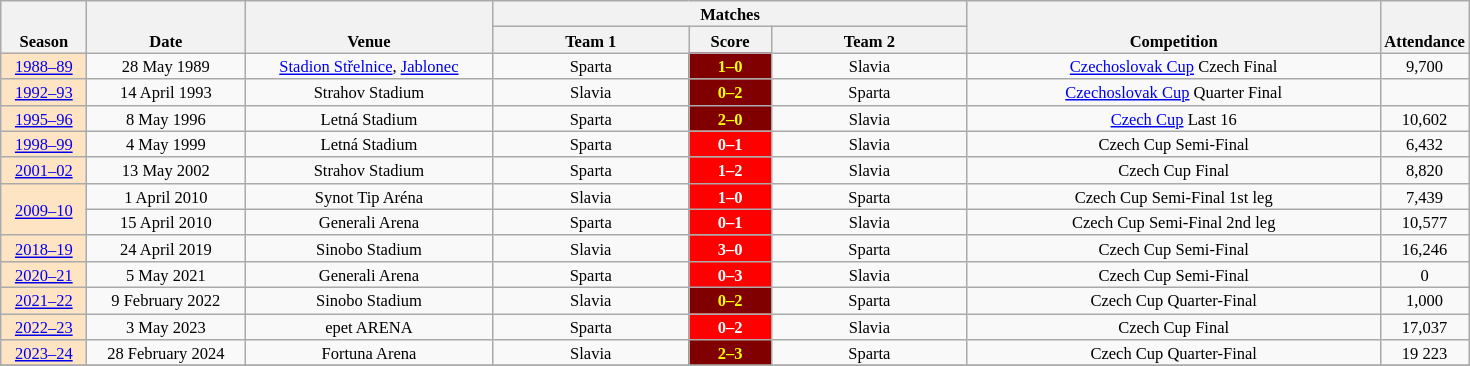<table class="wikitable" style="text-align: center; font-size: 11px">
<tr>
<th rowspan="2" valign="bottom" width="52">Season</th>
<th rowspan="2" valign="bottom" width="100">Date</th>
<th rowspan="2" valign="bottom" width="160">Venue</th>
<th colspan="3" width="270">Matches</th>
<th rowspan="2" valign="bottom" width="270">Competition</th>
<th rowspan="2" valign="bottom" width="50">Attendance</th>
</tr>
<tr>
<th width="125">Team 1</th>
<th width="50">Score</th>
<th width="125">Team 2</th>
</tr>
<tr>
<td bgcolor=#ffe4c4 rowspan="1"><a href='#'>1988–89</a></td>
<td>28 May 1989</td>
<td><a href='#'>Stadion Střelnice</a>, <a href='#'>Jablonec</a></td>
<td>Sparta</td>
<td style="color:yellow;background:#800000"><strong>1–0</strong></td>
<td>Slavia</td>
<td><a href='#'>Czechoslovak Cup</a> Czech Final</td>
<td>9,700</td>
</tr>
<tr>
<td bgcolor=#ffe4c4 rowspan="1"><a href='#'>1992–93</a></td>
<td>14 April 1993</td>
<td>Strahov Stadium</td>
<td>Slavia</td>
<td style="color:yellow;background:#800000"><strong>0–2</strong></td>
<td>Sparta</td>
<td><a href='#'>Czechoslovak Cup</a> Quarter Final</td>
<td></td>
</tr>
<tr>
<td bgcolor=#ffe4c4 rowspan="1"><a href='#'>1995–96</a></td>
<td>8 May 1996</td>
<td>Letná Stadium</td>
<td>Sparta</td>
<td style="color:yellow;background:#800000"><strong>2–0</strong></td>
<td>Slavia</td>
<td><a href='#'>Czech Cup</a> Last 16</td>
<td>10,602</td>
</tr>
<tr>
<td bgcolor=#ffe4c4 rowspan="1"><a href='#'>1998–99</a></td>
<td>4 May 1999</td>
<td>Letná Stadium</td>
<td>Sparta</td>
<td style="color:white;background:#ff0000"><strong>0–1</strong></td>
<td>Slavia</td>
<td>Czech Cup Semi-Final</td>
<td>6,432</td>
</tr>
<tr>
<td bgcolor=#ffe4c4 rowspan="1"><a href='#'>2001–02</a></td>
<td>13 May 2002</td>
<td>Strahov Stadium</td>
<td>Sparta</td>
<td style="color:white;background:#ff0000"><strong>1–2</strong></td>
<td>Slavia</td>
<td>Czech Cup Final</td>
<td>8,820</td>
</tr>
<tr>
<td bgcolor=#ffe4c4 rowspan="2"><a href='#'>2009–10</a></td>
<td>1 April 2010</td>
<td>Synot Tip Aréna</td>
<td>Slavia</td>
<td style="color:white;background:#ff0000"><strong>1–0</strong></td>
<td>Sparta</td>
<td>Czech Cup Semi-Final 1st leg</td>
<td>7,439</td>
</tr>
<tr>
<td>15 April 2010</td>
<td>Generali Arena</td>
<td>Sparta</td>
<td style="color:white;background:#ff0000"><strong>0–1</strong></td>
<td>Slavia</td>
<td>Czech Cup Semi-Final 2nd leg</td>
<td>10,577</td>
</tr>
<tr>
<td bgcolor=#ffe4c4 rowspan="1"><a href='#'>2018–19</a></td>
<td>24 April 2019</td>
<td>Sinobo Stadium</td>
<td>Slavia</td>
<td style="color:white;background:#ff0000"><strong>3–0</strong></td>
<td>Sparta</td>
<td>Czech Cup Semi-Final</td>
<td>16,246</td>
</tr>
<tr>
<td bgcolor=#ffe4c4 rowspan="1"><a href='#'>2020–21</a></td>
<td>5 May 2021</td>
<td>Generali Arena</td>
<td>Sparta</td>
<td style="color:white;background:#ff0000"><strong>0–3</strong></td>
<td>Slavia</td>
<td>Czech Cup Semi-Final</td>
<td>0</td>
</tr>
<tr>
<td bgcolor=#ffe4c4 rowspan="1"><a href='#'>2021–22</a></td>
<td>9 February 2022</td>
<td>Sinobo Stadium</td>
<td>Slavia</td>
<td style="color:yellow;background:#800000"><strong>0–2</strong></td>
<td>Sparta</td>
<td>Czech Cup Quarter-Final</td>
<td>1,000</td>
</tr>
<tr>
<td bgcolor=#ffe4c4 rowspan="1"><a href='#'>2022–23</a></td>
<td>3 May 2023</td>
<td>epet ARENA</td>
<td>Sparta</td>
<td style="color:white;background:#ff0000"><strong>0–2</strong></td>
<td>Slavia</td>
<td>Czech Cup Final</td>
<td>17,037</td>
</tr>
<tr>
<td bgcolor=#ffe4c4 rowspan="1"><a href='#'>2023–24</a></td>
<td>28 February 2024</td>
<td>Fortuna Arena</td>
<td>Slavia</td>
<td style="color:yellow;background:#800000"><strong>2–3</strong></td>
<td>Sparta</td>
<td>Czech Cup Quarter-Final</td>
<td>19 223</td>
</tr>
<tr>
</tr>
</table>
